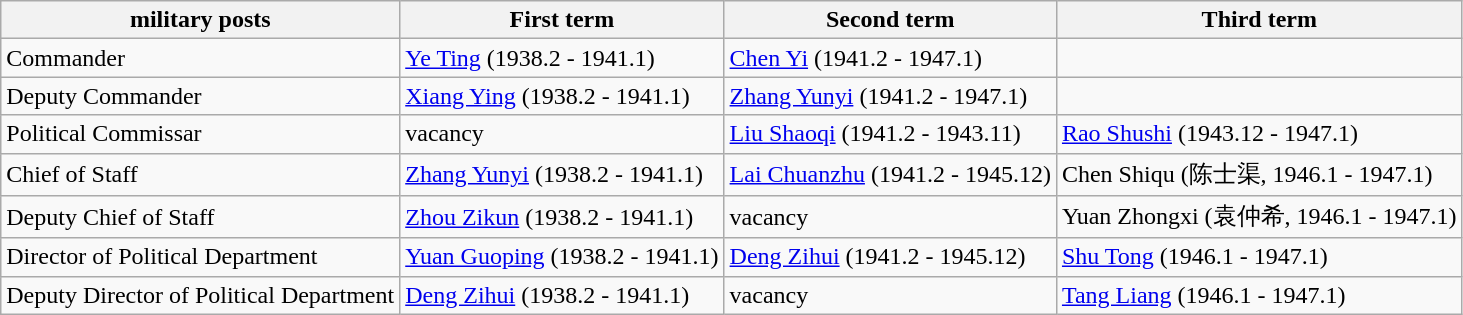<table class="wikitable">
<tr>
<th>military posts</th>
<th>First term</th>
<th>Second term</th>
<th>Third term</th>
</tr>
<tr>
<td>Commander</td>
<td><a href='#'>Ye Ting</a> (1938.2 - 1941.1)</td>
<td><a href='#'>Chen Yi</a> (1941.2 - 1947.1)</td>
<td></td>
</tr>
<tr>
<td>Deputy Commander</td>
<td><a href='#'>Xiang Ying</a> (1938.2 - 1941.1)</td>
<td><a href='#'>Zhang Yunyi</a> (1941.2 - 1947.1)</td>
<td></td>
</tr>
<tr>
<td>Political Commissar</td>
<td>vacancy</td>
<td><a href='#'>Liu Shaoqi</a> (1941.2 - 1943.11)</td>
<td><a href='#'>Rao Shushi</a> (1943.12 - 1947.1)</td>
</tr>
<tr>
<td>Chief of Staff</td>
<td><a href='#'>Zhang Yunyi</a> (1938.2 - 1941.1)</td>
<td><a href='#'>Lai Chuanzhu</a> (1941.2 - 1945.12)</td>
<td>Chen Shiqu (陈士渠, 1946.1 - 1947.1)</td>
</tr>
<tr>
<td>Deputy Chief of Staff</td>
<td><a href='#'>Zhou Zikun</a> (1938.2 - 1941.1)</td>
<td>vacancy</td>
<td>Yuan Zhongxi (袁仲希, 1946.1 - 1947.1)</td>
</tr>
<tr>
<td>Director of Political Department</td>
<td><a href='#'>Yuan Guoping</a> (1938.2 - 1941.1)</td>
<td><a href='#'>Deng Zihui</a> (1941.2 - 1945.12)</td>
<td><a href='#'>Shu Tong</a> (1946.1 - 1947.1)</td>
</tr>
<tr>
<td>Deputy Director of Political Department</td>
<td><a href='#'>Deng Zihui</a> (1938.2 - 1941.1)</td>
<td>vacancy</td>
<td><a href='#'>Tang Liang</a> (1946.1 - 1947.1)</td>
</tr>
</table>
